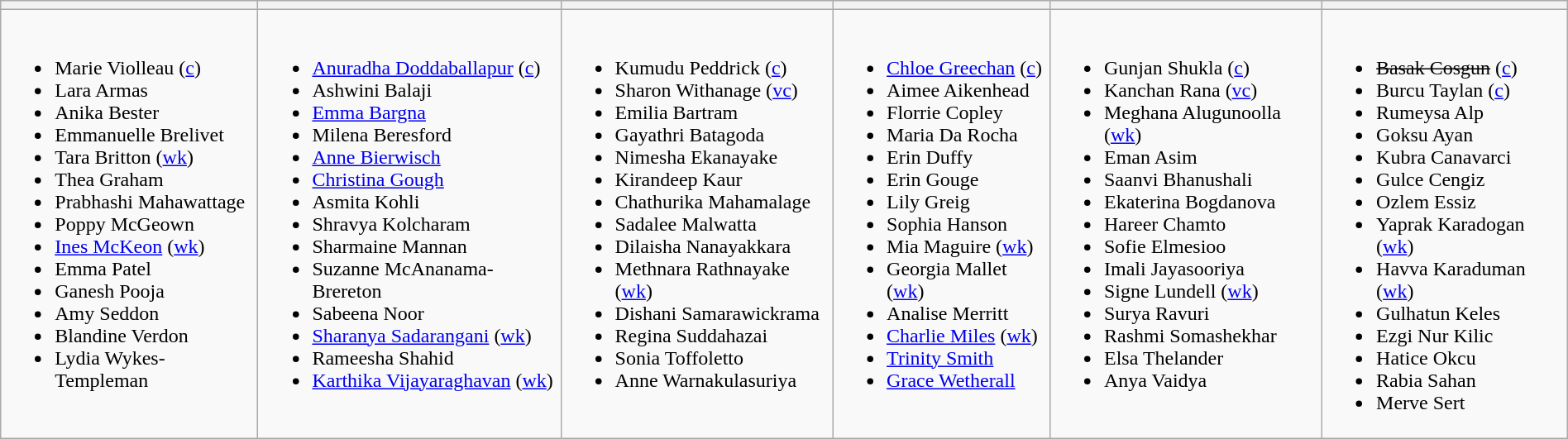<table class="wikitable" style="text-align:left; margin:auto">
<tr>
<th></th>
<th></th>
<th></th>
<th></th>
<th></th>
<th></th>
</tr>
<tr>
<td valign=top><br><ul><li>Marie Violleau (<a href='#'>c</a>)</li><li>Lara Armas</li><li>Anika Bester</li><li>Emmanuelle Brelivet</li><li>Tara Britton (<a href='#'>wk</a>)</li><li>Thea Graham</li><li>Prabhashi Mahawattage</li><li>Poppy McGeown</li><li><a href='#'>Ines McKeon</a> (<a href='#'>wk</a>)</li><li>Emma Patel</li><li>Ganesh Pooja</li><li>Amy Seddon</li><li>Blandine Verdon</li><li>Lydia Wykes-Templeman</li></ul></td>
<td valign=top><br><ul><li><a href='#'>Anuradha Doddaballapur</a> (<a href='#'>c</a>)</li><li>Ashwini Balaji</li><li><a href='#'>Emma Bargna</a></li><li>Milena Beresford</li><li><a href='#'>Anne Bierwisch</a></li><li><a href='#'>Christina Gough</a></li><li>Asmita Kohli</li><li>Shravya Kolcharam</li><li>Sharmaine Mannan</li><li>Suzanne McAnanama-Brereton</li><li>Sabeena Noor</li><li><a href='#'>Sharanya Sadarangani</a> (<a href='#'>wk</a>)</li><li>Rameesha Shahid</li><li><a href='#'>Karthika Vijayaraghavan</a> (<a href='#'>wk</a>)</li></ul></td>
<td valign=top><br><ul><li>Kumudu Peddrick (<a href='#'>c</a>)</li><li>Sharon Withanage (<a href='#'>vc</a>)</li><li>Emilia Bartram</li><li>Gayathri Batagoda</li><li>Nimesha Ekanayake</li><li>Kirandeep Kaur</li><li>Chathurika Mahamalage</li><li>Sadalee Malwatta</li><li>Dilaisha Nanayakkara</li><li>Methnara Rathnayake (<a href='#'>wk</a>)</li><li>Dishani Samarawickrama</li><li>Regina Suddahazai</li><li>Sonia Toffoletto</li><li>Anne Warnakulasuriya</li></ul></td>
<td valign=top><br><ul><li><a href='#'>Chloe Greechan</a> (<a href='#'>c</a>)</li><li>Aimee Aikenhead</li><li>Florrie Copley</li><li>Maria Da Rocha</li><li>Erin Duffy</li><li>Erin Gouge</li><li>Lily Greig</li><li>Sophia Hanson</li><li>Mia Maguire (<a href='#'>wk</a>)</li><li>Georgia Mallet (<a href='#'>wk</a>)</li><li>Analise Merritt</li><li><a href='#'>Charlie Miles</a> (<a href='#'>wk</a>)</li><li><a href='#'>Trinity Smith</a></li><li><a href='#'>Grace Wetherall</a></li></ul></td>
<td valign=top><br><ul><li>Gunjan Shukla (<a href='#'>c</a>)</li><li>Kanchan Rana (<a href='#'>vc</a>)</li><li>Meghana Alugunoolla (<a href='#'>wk</a>)</li><li>Eman Asim</li><li>Saanvi Bhanushali</li><li>Ekaterina Bogdanova</li><li>Hareer Chamto</li><li>Sofie Elmesioo</li><li>Imali Jayasooriya</li><li>Signe Lundell (<a href='#'>wk</a>)</li><li>Surya Ravuri</li><li>Rashmi Somashekhar</li><li>Elsa Thelander</li><li>Anya Vaidya</li></ul></td>
<td valign=top><br><ul><li><s>Basak Cosgun</s> (<a href='#'>c</a>)</li><li>Burcu Taylan (<a href='#'>c</a>)</li><li>Rumeysa Alp</li><li>Goksu Ayan</li><li>Kubra Canavarci</li><li>Gulce Cengiz</li><li>Ozlem Essiz</li><li>Yaprak Karadogan (<a href='#'>wk</a>)</li><li>Havva Karaduman (<a href='#'>wk</a>)</li><li>Gulhatun Keles</li><li>Ezgi Nur Kilic</li><li>Hatice Okcu</li><li>Rabia Sahan</li><li>Merve Sert</li></ul></td>
</tr>
</table>
